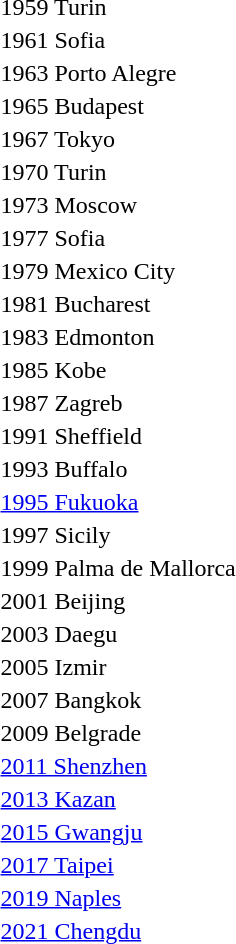<table>
<tr>
<td>1959 Turin</td>
<td></td>
<td></td>
<td></td>
</tr>
<tr>
<td>1961 Sofia</td>
<td></td>
<td></td>
<td></td>
</tr>
<tr>
<td>1963 Porto Alegre</td>
<td></td>
<td></td>
<td></td>
</tr>
<tr>
<td>1965 Budapest</td>
<td></td>
<td></td>
<td></td>
</tr>
<tr>
<td>1967 Tokyo</td>
<td></td>
<td></td>
<td></td>
</tr>
<tr>
<td>1970 Turin</td>
<td></td>
<td></td>
<td></td>
</tr>
<tr>
<td>1973 Moscow</td>
<td></td>
<td></td>
<td></td>
</tr>
<tr>
<td>1977 Sofia</td>
<td></td>
<td></td>
<td></td>
</tr>
<tr>
<td>1979 Mexico City</td>
<td></td>
<td></td>
<td></td>
</tr>
<tr>
<td>1981 Bucharest</td>
<td></td>
<td></td>
<td></td>
</tr>
<tr>
<td>1983 Edmonton</td>
<td></td>
<td></td>
<td></td>
</tr>
<tr>
<td>1985 Kobe</td>
<td></td>
<td></td>
<td></td>
</tr>
<tr>
<td rowspan=2>1987 Zagreb</td>
<td rowspan=2></td>
<td rowspan=2></td>
<td></td>
</tr>
<tr>
<td></td>
</tr>
<tr>
<td rowspan=2>1991 Sheffield</td>
<td rowspan=2></td>
<td rowspan=2></td>
<td></td>
</tr>
<tr>
<td></td>
</tr>
<tr>
<td rowspan=2>1993 Buffalo</td>
<td rowspan=2></td>
<td rowspan=2></td>
<td></td>
</tr>
<tr>
<td></td>
</tr>
<tr>
<td rowspan=2><a href='#'>1995 Fukuoka</a></td>
<td rowspan=2></td>
<td rowspan=2></td>
<td></td>
</tr>
<tr>
<td></td>
</tr>
<tr>
<td rowspan=2>1997 Sicily</td>
<td rowspan=2></td>
<td rowspan=2></td>
<td></td>
</tr>
<tr>
<td></td>
</tr>
<tr>
<td rowspan=2>1999 Palma de Mallorca</td>
<td rowspan=2></td>
<td rowspan=2></td>
<td></td>
</tr>
<tr>
<td></td>
</tr>
<tr>
<td rowspan=2>2001 Beijing</td>
<td rowspan=2></td>
<td rowspan=2></td>
<td></td>
</tr>
<tr>
<td></td>
</tr>
<tr>
<td rowspan=2>2003 Daegu</td>
<td rowspan=2></td>
<td rowspan=2></td>
<td></td>
</tr>
<tr>
<td></td>
</tr>
<tr>
<td rowspan=2>2005 Izmir</td>
<td rowspan=2></td>
<td rowspan=2></td>
<td></td>
</tr>
<tr>
<td></td>
</tr>
<tr>
<td rowspan=2>2007 Bangkok</td>
<td rowspan=2></td>
<td rowspan=2></td>
<td></td>
</tr>
<tr>
<td></td>
</tr>
<tr>
<td rowspan=2>2009 Belgrade</td>
<td rowspan=2></td>
<td rowspan=2></td>
<td></td>
</tr>
<tr>
<td></td>
</tr>
<tr>
<td rowspan=2><a href='#'>2011 Shenzhen</a></td>
<td rowspan=2></td>
<td rowspan=2></td>
<td></td>
</tr>
<tr>
<td></td>
</tr>
<tr>
<td rowspan=2><a href='#'>2013 Kazan</a></td>
<td rowspan=2></td>
<td rowspan=2></td>
<td></td>
</tr>
<tr>
<td></td>
</tr>
<tr>
<td rowspan=2><a href='#'>2015 Gwangju</a></td>
<td rowspan=2></td>
<td rowspan=2></td>
<td></td>
</tr>
<tr>
<td></td>
</tr>
<tr>
<td rowspan=2><a href='#'>2017 Taipei</a></td>
<td rowspan=2></td>
<td rowspan=2></td>
<td></td>
</tr>
<tr>
<td></td>
</tr>
<tr>
<td rowspan=2><a href='#'>2019 Naples</a></td>
<td rowspan=2></td>
<td rowspan=2></td>
<td></td>
</tr>
<tr>
<td></td>
</tr>
<tr>
<td rowspan=2><a href='#'>2021 Chengdu</a></td>
<td rowspan=2></td>
<td rowspan=2></td>
<td></td>
</tr>
<tr>
<td></td>
</tr>
</table>
